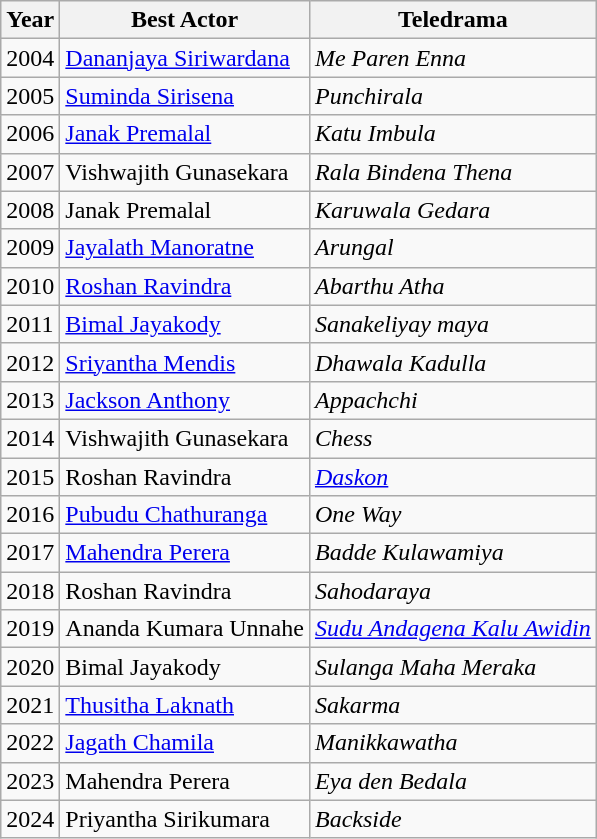<table class="wikitable">
<tr>
<th>Year</th>
<th>Best Actor</th>
<th>Teledrama</th>
</tr>
<tr>
<td>2004</td>
<td><a href='#'>Dananjaya Siriwardana</a></td>
<td><em>Me Paren Enna</em></td>
</tr>
<tr>
<td>2005</td>
<td><a href='#'>Suminda Sirisena</a></td>
<td><em>Punchirala</em> </td>
</tr>
<tr>
<td>2006</td>
<td><a href='#'>Janak Premalal</a></td>
<td><em>Katu Imbula</em> </td>
</tr>
<tr>
<td>2007</td>
<td>Vishwajith Gunasekara</td>
<td><em>Rala Bindena Thena</em> </td>
</tr>
<tr>
<td>2008</td>
<td>Janak Premalal</td>
<td><em>Karuwala Gedara</em></td>
</tr>
<tr>
<td>2009</td>
<td><a href='#'>Jayalath Manoratne</a></td>
<td><em>Arungal</em></td>
</tr>
<tr>
<td>2010</td>
<td><a href='#'>Roshan Ravindra</a></td>
<td><em>Abarthu Atha</em></td>
</tr>
<tr>
<td>2011</td>
<td><a href='#'>Bimal Jayakody</a></td>
<td><em>Sanakeliyay maya</em></td>
</tr>
<tr>
<td>2012</td>
<td><a href='#'>Sriyantha Mendis</a></td>
<td><em>Dhawala Kadulla</em></td>
</tr>
<tr>
<td>2013</td>
<td><a href='#'>Jackson Anthony</a></td>
<td><em>Appachchi</em></td>
</tr>
<tr>
<td>2014</td>
<td>Vishwajith Gunasekara</td>
<td><em>Chess</em></td>
</tr>
<tr>
<td>2015</td>
<td>Roshan Ravindra</td>
<td><em><a href='#'>Daskon</a></em></td>
</tr>
<tr>
<td>2016</td>
<td><a href='#'>Pubudu Chathuranga</a></td>
<td><em>One Way</em></td>
</tr>
<tr>
<td>2017</td>
<td><a href='#'>Mahendra Perera</a></td>
<td><em>Badde Kulawamiya</em></td>
</tr>
<tr>
<td>2018</td>
<td>Roshan Ravindra</td>
<td><em>Sahodaraya</em></td>
</tr>
<tr>
<td>2019</td>
<td>Ananda Kumara Unnahe</td>
<td><em><a href='#'>Sudu Andagena Kalu Awidin</a></em> </td>
</tr>
<tr>
<td>2020</td>
<td>Bimal Jayakody</td>
<td><em>Sulanga Maha Meraka</em> </td>
</tr>
<tr>
<td>2021</td>
<td><a href='#'>Thusitha Laknath</a></td>
<td><em>Sakarma</em> </td>
</tr>
<tr>
<td>2022</td>
<td><a href='#'>Jagath Chamila</a></td>
<td><em>Manikkawatha</em> </td>
</tr>
<tr>
<td>2023</td>
<td>Mahendra Perera</td>
<td><em>Eya den Bedala</em></td>
</tr>
<tr>
<td>2024</td>
<td>Priyantha Sirikumara</td>
<td><em>Backside</em> </td>
</tr>
</table>
